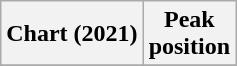<table class="wikitable plainrowheaders" style="text-align:center">
<tr>
<th scope="col">Chart (2021)</th>
<th scope="col">Peak<br>position</th>
</tr>
<tr>
</tr>
</table>
